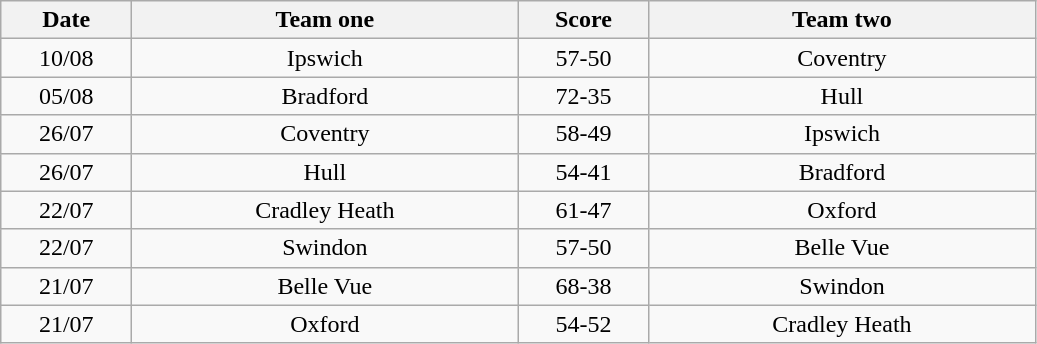<table class="wikitable" style="text-align: center">
<tr>
<th width=80>Date</th>
<th width=250>Team one</th>
<th width=80>Score</th>
<th width=250>Team two</th>
</tr>
<tr>
<td>10/08</td>
<td>Ipswich</td>
<td>57-50</td>
<td>Coventry</td>
</tr>
<tr>
<td>05/08</td>
<td>Bradford</td>
<td>72-35</td>
<td>Hull</td>
</tr>
<tr>
<td>26/07</td>
<td>Coventry</td>
<td>58-49</td>
<td>Ipswich</td>
</tr>
<tr>
<td>26/07</td>
<td>Hull</td>
<td>54-41</td>
<td>Bradford</td>
</tr>
<tr>
<td>22/07</td>
<td>Cradley Heath</td>
<td>61-47</td>
<td>Oxford</td>
</tr>
<tr>
<td>22/07</td>
<td>Swindon</td>
<td>57-50</td>
<td>Belle Vue</td>
</tr>
<tr>
<td>21/07</td>
<td>Belle Vue</td>
<td>68-38</td>
<td>Swindon</td>
</tr>
<tr>
<td>21/07</td>
<td>Oxford</td>
<td>54-52</td>
<td>Cradley Heath</td>
</tr>
</table>
